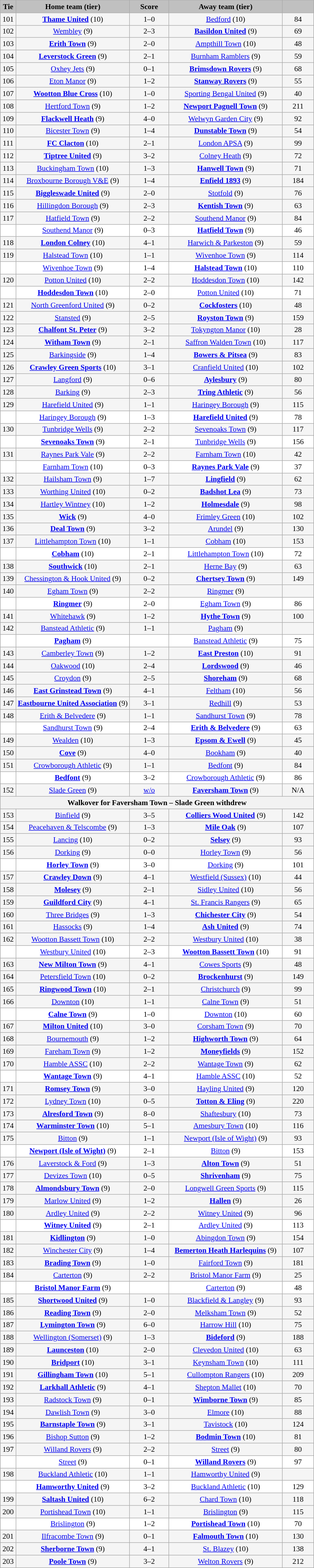<table class="wikitable" style="width: 600px; background:WhiteSmoke; text-align:center; font-size:90%">
<tr>
<td scope="col" style="width:  5.00%; background:silver;"><strong>Tie</strong></td>
<td scope="col" style="width: 36.25%; background:silver;"><strong>Home team (tier)</strong></td>
<td scope="col" style="width: 12.50%; background:silver;"><strong>Score</strong></td>
<td scope="col" style="width: 36.25%; background:silver;"><strong>Away team (tier)</strong></td>
<td scope="col" style="width: 10.00%; background:silver;"><strong></strong></td>
</tr>
<tr>
<td>101</td>
<td><strong><a href='#'>Thame United</a></strong> (10)</td>
<td>1–0</td>
<td><a href='#'>Bedford</a> (10)</td>
<td>84</td>
</tr>
<tr>
<td>102</td>
<td><a href='#'>Wembley</a> (9)</td>
<td>2–3</td>
<td><strong><a href='#'>Basildon United</a></strong> (9)</td>
<td>69</td>
</tr>
<tr>
<td>103</td>
<td><strong><a href='#'>Erith Town</a></strong> (9)</td>
<td>2–0</td>
<td><a href='#'>Ampthill Town</a> (10)</td>
<td>48</td>
</tr>
<tr>
<td>104</td>
<td><strong><a href='#'>Leverstock Green</a></strong> (9)</td>
<td>2–1</td>
<td><a href='#'>Burnham Ramblers</a> (9)</td>
<td>59</td>
</tr>
<tr>
<td>105</td>
<td><a href='#'>Oxhey Jets</a> (9)</td>
<td>0–1</td>
<td><strong><a href='#'>Brimsdown Rovers</a></strong> (9)</td>
<td>68</td>
</tr>
<tr>
<td>106</td>
<td><a href='#'>Eton Manor</a> (9)</td>
<td>1–2</td>
<td><strong><a href='#'>Stanway Rovers</a></strong> (9)</td>
<td>55</td>
</tr>
<tr>
<td>107</td>
<td><strong><a href='#'>Wootton Blue Cross</a></strong> (10)</td>
<td>1–0</td>
<td><a href='#'>Sporting Bengal United</a> (9)</td>
<td>40</td>
</tr>
<tr>
<td>108</td>
<td><a href='#'>Hertford Town</a> (9)</td>
<td>1–2</td>
<td><strong><a href='#'>Newport Pagnell Town</a></strong> (9)</td>
<td>211</td>
</tr>
<tr>
<td>109</td>
<td><strong><a href='#'>Flackwell Heath</a></strong> (9)</td>
<td>4–0</td>
<td><a href='#'>Welwyn Garden City</a> (9)</td>
<td>92</td>
</tr>
<tr>
<td>110</td>
<td><a href='#'>Bicester Town</a> (9)</td>
<td>1–4</td>
<td><strong><a href='#'>Dunstable Town</a></strong> (9)</td>
<td>54</td>
</tr>
<tr>
<td>111</td>
<td><strong><a href='#'>FC Clacton</a></strong> (10)</td>
<td>2–1</td>
<td><a href='#'>London APSA</a> (9)</td>
<td>99</td>
</tr>
<tr>
<td>112</td>
<td><strong><a href='#'>Tiptree United</a></strong> (9)</td>
<td>3–2</td>
<td><a href='#'>Colney Heath</a> (9)</td>
<td>72</td>
</tr>
<tr>
<td>113</td>
<td><a href='#'>Buckingham Town</a> (10)</td>
<td>1–3</td>
<td><strong><a href='#'>Hanwell Town</a></strong> (9)</td>
<td>71</td>
</tr>
<tr>
<td>114</td>
<td><a href='#'>Broxbourne Borough V&E</a> (9)</td>
<td>1–4</td>
<td><strong><a href='#'>Enfield 1893</a></strong> (9)</td>
<td>184</td>
</tr>
<tr>
<td>115</td>
<td><strong><a href='#'>Biggleswade United</a></strong> (9)</td>
<td>2–0</td>
<td><a href='#'>Stotfold</a> (9)</td>
<td>76</td>
</tr>
<tr>
<td>116</td>
<td><a href='#'>Hillingdon Borough</a> (9)</td>
<td>2–3</td>
<td><strong><a href='#'>Kentish Town</a></strong> (9)</td>
<td>63</td>
</tr>
<tr>
<td>117</td>
<td><a href='#'>Hatfield Town</a> (9)</td>
<td>2–2</td>
<td><a href='#'>Southend Manor</a> (9)</td>
<td>84</td>
</tr>
<tr style="background:white;">
<td><em></em></td>
<td><a href='#'>Southend Manor</a> (9)</td>
<td>0–3</td>
<td><strong><a href='#'>Hatfield Town</a></strong> (9)</td>
<td>46</td>
</tr>
<tr>
<td>118</td>
<td><strong><a href='#'>London Colney</a></strong> (10)</td>
<td>4–1</td>
<td><a href='#'>Harwich & Parkeston</a> (9)</td>
<td>59</td>
</tr>
<tr>
<td>119</td>
<td><a href='#'>Halstead Town</a> (10)</td>
<td>1–1</td>
<td><a href='#'>Wivenhoe Town</a> (9)</td>
<td>114</td>
</tr>
<tr style="background:white;">
<td><em></em></td>
<td><a href='#'>Wivenhoe Town</a> (9)</td>
<td>1–4</td>
<td><strong><a href='#'>Halstead Town</a></strong> (10)</td>
<td>110</td>
</tr>
<tr>
<td>120</td>
<td><a href='#'>Potton United</a> (10)</td>
<td>2–2</td>
<td><a href='#'>Hoddesdon Town</a> (10)</td>
<td>142</td>
</tr>
<tr style="background:white;">
<td><em></em></td>
<td><strong><a href='#'>Hoddesdon Town</a></strong> (10)</td>
<td>2–0</td>
<td><a href='#'>Potton United</a> (10)</td>
<td>71</td>
</tr>
<tr>
<td>121</td>
<td><a href='#'>North Greenford United</a> (9)</td>
<td>0–2</td>
<td><strong><a href='#'>Cockfosters</a></strong> (10)</td>
<td>48</td>
</tr>
<tr>
<td>122</td>
<td><a href='#'>Stansted</a> (9)</td>
<td>2–5</td>
<td><strong><a href='#'>Royston Town</a></strong> (9)</td>
<td>159</td>
</tr>
<tr>
<td>123</td>
<td><strong><a href='#'>Chalfont St. Peter</a></strong> (9)</td>
<td>3–2</td>
<td><a href='#'>Tokyngton Manor</a> (10)</td>
<td>28</td>
</tr>
<tr>
<td>124</td>
<td><strong><a href='#'>Witham Town</a></strong> (9)</td>
<td>2–1</td>
<td><a href='#'>Saffron Walden Town</a> (10)</td>
<td>117</td>
</tr>
<tr>
<td>125</td>
<td><a href='#'>Barkingside</a> (9)</td>
<td>1–4</td>
<td><strong><a href='#'>Bowers & Pitsea</a></strong> (9)</td>
<td>83</td>
</tr>
<tr>
<td>126</td>
<td><strong><a href='#'>Crawley Green Sports</a></strong> (10)</td>
<td>3–1</td>
<td><a href='#'>Cranfield United</a> (10)</td>
<td>102</td>
</tr>
<tr>
<td>127</td>
<td><a href='#'>Langford</a> (9)</td>
<td>0–6</td>
<td><strong><a href='#'>Aylesbury</a></strong> (9)</td>
<td>80</td>
</tr>
<tr>
<td>128</td>
<td><a href='#'>Barking</a> (9)</td>
<td>2–3</td>
<td><strong><a href='#'>Tring Athletic</a></strong> (9)</td>
<td>56</td>
</tr>
<tr>
<td>129</td>
<td><a href='#'>Harefield United</a> (9)</td>
<td>1–1</td>
<td><a href='#'>Haringey Borough</a> (9)</td>
<td>115</td>
</tr>
<tr style="background:white;">
<td><em></em></td>
<td><a href='#'>Haringey Borough</a> (9)</td>
<td>1–3</td>
<td><strong><a href='#'>Harefield United</a></strong> (9)</td>
<td>78</td>
</tr>
<tr>
<td>130</td>
<td><a href='#'>Tunbridge Wells</a> (9)</td>
<td>2–2</td>
<td><a href='#'>Sevenoaks Town</a> (9)</td>
<td>117</td>
</tr>
<tr style="background:white;">
<td><em></em></td>
<td><strong><a href='#'>Sevenoaks Town</a></strong> (9)</td>
<td>2–1</td>
<td><a href='#'>Tunbridge Wells</a> (9)</td>
<td>156</td>
</tr>
<tr>
<td>131</td>
<td><a href='#'>Raynes Park Vale</a> (9)</td>
<td>2–2</td>
<td><a href='#'>Farnham Town</a> (10)</td>
<td>42</td>
</tr>
<tr style="background:white;">
<td><em></em></td>
<td><a href='#'>Farnham Town</a> (10)</td>
<td>0–3</td>
<td><strong><a href='#'>Raynes Park Vale</a></strong> (9)</td>
<td>37</td>
</tr>
<tr>
<td>132</td>
<td><a href='#'>Hailsham Town</a> (9)</td>
<td>1–7</td>
<td><strong><a href='#'>Lingfield</a></strong> (9)</td>
<td>62</td>
</tr>
<tr>
<td>133</td>
<td><a href='#'>Worthing United</a> (10)</td>
<td>0–2</td>
<td><strong><a href='#'>Badshot Lea</a></strong> (9)</td>
<td>73</td>
</tr>
<tr>
<td>134</td>
<td><a href='#'>Hartley Wintney</a> (10)</td>
<td>1–2</td>
<td><strong><a href='#'>Holmesdale</a></strong> (9)</td>
<td>98</td>
</tr>
<tr>
<td>135</td>
<td><strong><a href='#'>Wick</a></strong> (9)</td>
<td>4–0</td>
<td><a href='#'>Frimley Green</a> (10)</td>
<td>102</td>
</tr>
<tr>
<td>136</td>
<td><strong><a href='#'>Deal Town</a></strong> (9)</td>
<td>3–2</td>
<td><a href='#'>Arundel</a> (9)</td>
<td>130</td>
</tr>
<tr>
<td>137</td>
<td><a href='#'>Littlehampton Town</a> (10)</td>
<td>1–1</td>
<td><a href='#'>Cobham</a> (10)</td>
<td>153</td>
</tr>
<tr style="background:white;">
<td><em></em></td>
<td><strong><a href='#'>Cobham</a></strong> (10)</td>
<td>2–1</td>
<td><a href='#'>Littlehampton Town</a> (10)</td>
<td>72</td>
</tr>
<tr>
<td>138</td>
<td><strong><a href='#'>Southwick</a></strong> (10)</td>
<td>2–1</td>
<td><a href='#'>Herne Bay</a> (9)</td>
<td>63</td>
</tr>
<tr>
<td>139</td>
<td><a href='#'>Chessington & Hook United</a> (9)</td>
<td>0–2</td>
<td><strong><a href='#'>Chertsey Town</a></strong> (9)</td>
<td>149</td>
</tr>
<tr>
<td>140</td>
<td><a href='#'>Egham Town</a> (9)</td>
<td>2–2</td>
<td><a href='#'>Ringmer</a> (9)</td>
<td></td>
</tr>
<tr style="background:white;">
<td><em></em></td>
<td><strong><a href='#'>Ringmer</a></strong> (9)</td>
<td>2–0</td>
<td><a href='#'>Egham Town</a> (9)</td>
<td>86</td>
</tr>
<tr>
<td>141</td>
<td><a href='#'>Whitehawk</a> (9)</td>
<td>1–2</td>
<td><strong><a href='#'>Hythe Town</a></strong> (9)</td>
<td>100</td>
</tr>
<tr>
<td>142</td>
<td><a href='#'>Banstead Athletic</a> (9)</td>
<td>1–1</td>
<td><a href='#'>Pagham</a> (9)</td>
<td></td>
</tr>
<tr style="background:white;">
<td><em></em></td>
<td><strong><a href='#'>Pagham</a></strong> (9)</td>
<td></td>
<td><a href='#'>Banstead Athletic</a> (9)</td>
<td>75</td>
</tr>
<tr>
<td>143</td>
<td><a href='#'>Camberley Town</a> (9)</td>
<td>1–2</td>
<td><strong><a href='#'>East Preston</a></strong> (10)</td>
<td>91</td>
</tr>
<tr>
<td>144</td>
<td><a href='#'>Oakwood</a> (10)</td>
<td>2–4</td>
<td><strong><a href='#'>Lordswood</a></strong> (9)</td>
<td>46</td>
</tr>
<tr>
<td>145</td>
<td><a href='#'>Croydon</a> (9)</td>
<td>2–5</td>
<td><strong><a href='#'>Shoreham</a></strong> (9)</td>
<td>68</td>
</tr>
<tr>
<td>146</td>
<td><strong><a href='#'>East Grinstead Town</a></strong> (9)</td>
<td>4–1</td>
<td><a href='#'>Feltham</a> (10)</td>
<td>56</td>
</tr>
<tr>
<td>147</td>
<td><strong><a href='#'>Eastbourne United Association</a></strong> (9)</td>
<td>3–1</td>
<td><a href='#'>Redhill</a> (9)</td>
<td>53</td>
</tr>
<tr>
<td>148</td>
<td><a href='#'>Erith & Belvedere</a> (9)</td>
<td>1–1</td>
<td><a href='#'>Sandhurst Town</a> (9)</td>
<td>78</td>
</tr>
<tr style="background:white;">
<td><em></em></td>
<td><a href='#'>Sandhurst Town</a> (9)</td>
<td>2–4</td>
<td><strong><a href='#'>Erith & Belvedere</a></strong> (9)</td>
<td>63</td>
</tr>
<tr>
<td>149</td>
<td><a href='#'>Wealden</a> (10)</td>
<td>1–3</td>
<td><strong><a href='#'>Epsom & Ewell</a></strong> (9)</td>
<td>45</td>
</tr>
<tr>
<td>150</td>
<td><strong><a href='#'>Cove</a></strong> (9)</td>
<td>4–0</td>
<td><a href='#'>Bookham</a> (9)</td>
<td>40</td>
</tr>
<tr>
<td>151</td>
<td><a href='#'>Crowborough Athletic</a> (9)</td>
<td>1–1</td>
<td><a href='#'>Bedfont</a> (9)</td>
<td>84</td>
</tr>
<tr style="background:white;">
<td><em></em></td>
<td><strong><a href='#'>Bedfont</a></strong> (9)</td>
<td>3–2</td>
<td><a href='#'>Crowborough Athletic</a> (9)</td>
<td>86</td>
</tr>
<tr>
<td>152</td>
<td><a href='#'>Slade Green</a> (9)</td>
<td><a href='#'>w/o</a></td>
<td><strong><a href='#'>Faversham Town</a></strong> (9)</td>
<td>N/A</td>
</tr>
<tr>
<th colspan="5">Walkover for Faversham Town – Slade Green withdrew</th>
</tr>
<tr>
<td>153</td>
<td><a href='#'>Binfield</a> (9)</td>
<td>3–5</td>
<td><strong><a href='#'>Colliers Wood United</a></strong> (9)</td>
<td>142</td>
</tr>
<tr>
<td>154</td>
<td><a href='#'>Peacehaven & Telscombe</a> (9)</td>
<td>1–3</td>
<td><strong><a href='#'>Mile Oak</a></strong> (9)</td>
<td>107</td>
</tr>
<tr>
<td>155</td>
<td><a href='#'>Lancing</a> (10)</td>
<td>0–2</td>
<td><strong><a href='#'>Selsey</a></strong> (9)</td>
<td>93</td>
</tr>
<tr>
<td>156</td>
<td><a href='#'>Dorking</a> (9)</td>
<td>0–0</td>
<td><a href='#'>Horley Town</a> (9)</td>
<td>56</td>
</tr>
<tr style="background:white;">
<td><em></em></td>
<td><strong><a href='#'>Horley Town</a></strong> (9)</td>
<td>3–0</td>
<td><a href='#'>Dorking</a> (9)</td>
<td>101</td>
</tr>
<tr>
<td>157</td>
<td><strong><a href='#'>Crawley Down</a></strong> (9)</td>
<td>4–1</td>
<td><a href='#'>Westfield (Sussex)</a> (10)</td>
<td>44</td>
</tr>
<tr>
<td>158</td>
<td><strong><a href='#'>Molesey</a></strong> (9)</td>
<td>2–1</td>
<td><a href='#'>Sidley United</a> (10)</td>
<td>56</td>
</tr>
<tr>
<td>159</td>
<td><strong><a href='#'>Guildford City</a></strong> (9)</td>
<td>4–1</td>
<td><a href='#'>St. Francis Rangers</a> (9)</td>
<td>65</td>
</tr>
<tr>
<td>160</td>
<td><a href='#'>Three Bridges</a> (9)</td>
<td>1–3</td>
<td><strong><a href='#'>Chichester City</a></strong> (9)</td>
<td>54</td>
</tr>
<tr>
<td>161</td>
<td><a href='#'>Hassocks</a> (9)</td>
<td>1–4</td>
<td><strong><a href='#'>Ash United</a></strong> (9)</td>
<td>74</td>
</tr>
<tr>
<td>162</td>
<td><a href='#'>Wootton Bassett Town</a> (10)</td>
<td>2–2</td>
<td><a href='#'>Westbury United</a> (10)</td>
<td>38</td>
</tr>
<tr style="background:white;">
<td><em></em></td>
<td><a href='#'>Westbury United</a> (10)</td>
<td>2–3</td>
<td><strong><a href='#'>Wootton Bassett Town</a></strong> (10)</td>
<td>91</td>
</tr>
<tr>
<td>163</td>
<td><strong><a href='#'>New Milton Town</a></strong> (9)</td>
<td>4–1</td>
<td><a href='#'>Cowes Sports</a> (9)</td>
<td>48</td>
</tr>
<tr>
<td>164</td>
<td><a href='#'>Petersfield Town</a> (10)</td>
<td>0–2</td>
<td><strong><a href='#'>Brockenhurst</a></strong> (9)</td>
<td>149</td>
</tr>
<tr>
<td>165</td>
<td><strong><a href='#'>Ringwood Town</a></strong> (10)</td>
<td>2–1</td>
<td><a href='#'>Christchurch</a> (9)</td>
<td>99</td>
</tr>
<tr>
<td>166</td>
<td><a href='#'>Downton</a> (10)</td>
<td>1–1</td>
<td><a href='#'>Calne Town</a> (9)</td>
<td>51</td>
</tr>
<tr style="background:white;">
<td><em></em></td>
<td><strong><a href='#'>Calne Town</a></strong> (9)</td>
<td>1–0</td>
<td><a href='#'>Downton</a> (10)</td>
<td>60</td>
</tr>
<tr>
<td>167</td>
<td><strong><a href='#'>Milton United</a></strong> (10)</td>
<td>3–0</td>
<td><a href='#'>Corsham Town</a> (9)</td>
<td>70</td>
</tr>
<tr>
<td>168</td>
<td><a href='#'>Bournemouth</a> (9)</td>
<td>1–2</td>
<td><strong><a href='#'>Highworth Town</a></strong> (9)</td>
<td>64</td>
</tr>
<tr>
<td>169</td>
<td><a href='#'>Fareham Town</a> (9)</td>
<td>1–2</td>
<td><strong><a href='#'>Moneyfields</a></strong> (9)</td>
<td>152</td>
</tr>
<tr>
<td>170</td>
<td><a href='#'>Hamble ASSC</a> (10)</td>
<td>2–2</td>
<td><a href='#'>Wantage Town</a> (9)</td>
<td>62</td>
</tr>
<tr style="background:white;">
<td><em></em></td>
<td><strong><a href='#'>Wantage Town</a></strong> (9)</td>
<td>4–1</td>
<td><a href='#'>Hamble ASSC</a> (10)</td>
<td>52</td>
</tr>
<tr>
<td>171</td>
<td><strong><a href='#'>Romsey Town</a></strong> (9)</td>
<td>3–0</td>
<td><a href='#'>Hayling United</a> (9)</td>
<td>120</td>
</tr>
<tr>
<td>172</td>
<td><a href='#'>Lydney Town</a> (10)</td>
<td>0–5</td>
<td><strong><a href='#'>Totton & Eling</a></strong> (9)</td>
<td>220</td>
</tr>
<tr>
<td>173</td>
<td><strong><a href='#'>Alresford Town</a></strong> (9)</td>
<td>8–0</td>
<td><a href='#'>Shaftesbury</a> (10)</td>
<td>73</td>
</tr>
<tr>
<td>174</td>
<td><strong><a href='#'>Warminster Town</a></strong> (10)</td>
<td>5–1</td>
<td><a href='#'>Amesbury Town</a> (10)</td>
<td>116</td>
</tr>
<tr>
<td>175</td>
<td><a href='#'>Bitton</a> (9)</td>
<td>1–1</td>
<td><a href='#'>Newport (Isle of Wight)</a> (9)</td>
<td>93</td>
</tr>
<tr style="background:white;">
<td><em></em></td>
<td><strong><a href='#'>Newport (Isle of Wight)</a></strong> (9)</td>
<td>2–1</td>
<td><a href='#'>Bitton</a> (9)</td>
<td>153</td>
</tr>
<tr>
<td>176</td>
<td><a href='#'>Laverstock & Ford</a> (9)</td>
<td>1–3</td>
<td><strong><a href='#'>Alton Town</a></strong> (9)</td>
<td>51</td>
</tr>
<tr>
<td>177</td>
<td><a href='#'>Devizes Town</a> (10)</td>
<td>0–5</td>
<td><strong><a href='#'>Shrivenham</a></strong> (9)</td>
<td>75</td>
</tr>
<tr>
<td>178</td>
<td><strong><a href='#'>Almondsbury Town</a></strong> (9)</td>
<td>2–0</td>
<td><a href='#'>Longwell Green Sports</a> (9)</td>
<td>115</td>
</tr>
<tr>
<td>179</td>
<td><a href='#'>Marlow United</a> (9)</td>
<td>1–2</td>
<td><strong><a href='#'>Hallen</a></strong> (9)</td>
<td>26</td>
</tr>
<tr>
<td>180</td>
<td><a href='#'>Ardley United</a> (9)</td>
<td>2–2</td>
<td><a href='#'>Witney United</a> (9)</td>
<td>96</td>
</tr>
<tr style="background:white;">
<td><em></em></td>
<td><strong><a href='#'>Witney United</a></strong> (9)</td>
<td>2–1</td>
<td><a href='#'>Ardley United</a> (9)</td>
<td>113</td>
</tr>
<tr>
<td>181</td>
<td><strong><a href='#'>Kidlington</a></strong> (9)</td>
<td>1–0</td>
<td><a href='#'>Abingdon Town</a> (9)</td>
<td>154</td>
</tr>
<tr>
<td>182</td>
<td><a href='#'>Winchester City</a> (9)</td>
<td>1–4</td>
<td><strong><a href='#'>Bemerton Heath Harlequins</a></strong> (9)</td>
<td>107</td>
</tr>
<tr>
<td>183</td>
<td><strong><a href='#'>Brading Town</a></strong> (9)</td>
<td>1–0</td>
<td><a href='#'>Fairford Town</a> (9)</td>
<td>181</td>
</tr>
<tr>
<td>184</td>
<td><a href='#'>Carterton</a> (9)</td>
<td>2–2</td>
<td><a href='#'>Bristol Manor Farm</a> (9)</td>
<td>25</td>
</tr>
<tr style="background:white;">
<td><em></em></td>
<td><strong><a href='#'>Bristol Manor Farm</a></strong> (9)</td>
<td></td>
<td><a href='#'>Carterton</a> (9)</td>
<td>48</td>
</tr>
<tr>
<td>185</td>
<td><strong><a href='#'>Shortwood United</a></strong> (9)</td>
<td>1–0</td>
<td><a href='#'>Blackfield & Langley</a> (9)</td>
<td>93</td>
</tr>
<tr>
<td>186</td>
<td><strong><a href='#'>Reading Town</a></strong> (9)</td>
<td>2–0</td>
<td><a href='#'>Melksham Town</a> (9)</td>
<td>52</td>
</tr>
<tr>
<td>187</td>
<td><strong><a href='#'>Lymington Town</a></strong> (9)</td>
<td>6–0</td>
<td><a href='#'>Harrow Hill</a> (10)</td>
<td>75</td>
</tr>
<tr>
<td>188</td>
<td><a href='#'>Wellington (Somerset)</a> (9)</td>
<td>1–3</td>
<td><strong><a href='#'>Bideford</a></strong> (9)</td>
<td>188</td>
</tr>
<tr>
<td>189</td>
<td><strong><a href='#'>Launceston</a></strong> (10)</td>
<td>2–0</td>
<td><a href='#'>Clevedon United</a> (10)</td>
<td>63</td>
</tr>
<tr>
<td>190</td>
<td><strong><a href='#'>Bridport</a></strong> (10)</td>
<td>3–1</td>
<td><a href='#'>Keynsham Town</a> (10)</td>
<td>111</td>
</tr>
<tr>
<td>191</td>
<td><strong><a href='#'>Gillingham Town</a></strong> (10)</td>
<td>5–1</td>
<td><a href='#'>Cullompton Rangers</a> (10)</td>
<td>209</td>
</tr>
<tr>
<td>192</td>
<td><strong><a href='#'>Larkhall Athletic</a></strong> (9)</td>
<td>4–1</td>
<td><a href='#'>Shepton Mallet</a> (10)</td>
<td>70</td>
</tr>
<tr>
<td>193</td>
<td><a href='#'>Radstock Town</a> (9)</td>
<td>0–1</td>
<td><strong><a href='#'>Wimborne Town</a></strong> (9)</td>
<td>85</td>
</tr>
<tr>
<td>194</td>
<td><a href='#'>Dawlish Town</a> (9)</td>
<td>3–0</td>
<td><a href='#'>Elmore</a> (10)</td>
<td>88</td>
</tr>
<tr>
<td>195</td>
<td><strong><a href='#'>Barnstaple Town</a></strong> (9)</td>
<td>3–1</td>
<td><a href='#'>Tavistock</a> (10)</td>
<td>124</td>
</tr>
<tr>
<td>196</td>
<td><a href='#'>Bishop Sutton</a> (9)</td>
<td>1–2</td>
<td><strong><a href='#'>Bodmin Town</a></strong> (10)</td>
<td>81</td>
</tr>
<tr>
<td>197</td>
<td><a href='#'>Willand Rovers</a> (9)</td>
<td>2–2</td>
<td><a href='#'>Street</a> (9)</td>
<td>80</td>
</tr>
<tr style="background:white;">
<td><em></em></td>
<td><a href='#'>Street</a> (9)</td>
<td>0–1</td>
<td><strong><a href='#'>Willand Rovers</a></strong> (9)</td>
<td>97</td>
</tr>
<tr>
<td>198</td>
<td><a href='#'>Buckland Athletic</a> (10)</td>
<td>1–1</td>
<td><a href='#'>Hamworthy United</a> (9)</td>
<td></td>
</tr>
<tr style="background:white;">
<td><em></em></td>
<td><strong><a href='#'>Hamworthy United</a></strong> (9)</td>
<td>3–2</td>
<td><a href='#'>Buckland Athletic</a> (10)</td>
<td>129</td>
</tr>
<tr>
<td>199</td>
<td><strong><a href='#'>Saltash United</a></strong> (10)</td>
<td>6–2</td>
<td><a href='#'>Chard Town</a> (10)</td>
<td>118</td>
</tr>
<tr>
<td>200</td>
<td><a href='#'>Portishead Town</a> (10)</td>
<td>1–1</td>
<td><a href='#'>Brislington</a> (9)</td>
<td>115</td>
</tr>
<tr style="background:white;">
<td><em></em></td>
<td><a href='#'>Brislington</a> (9)</td>
<td>1–2</td>
<td><strong><a href='#'>Portishead Town</a></strong> (10)</td>
<td>70</td>
</tr>
<tr>
<td>201</td>
<td><a href='#'>Ilfracombe Town</a> (9)</td>
<td>0–1</td>
<td><strong><a href='#'>Falmouth Town</a></strong> (10)</td>
<td>130</td>
</tr>
<tr>
<td>202</td>
<td><strong><a href='#'>Sherborne Town</a></strong> (9)</td>
<td>4–1</td>
<td><a href='#'>St. Blazey</a> (10)</td>
<td>138</td>
</tr>
<tr>
<td>203</td>
<td><strong><a href='#'>Poole Town</a></strong> (9)</td>
<td>3–2</td>
<td><a href='#'>Welton Rovers</a> (9)</td>
<td>212</td>
</tr>
</table>
